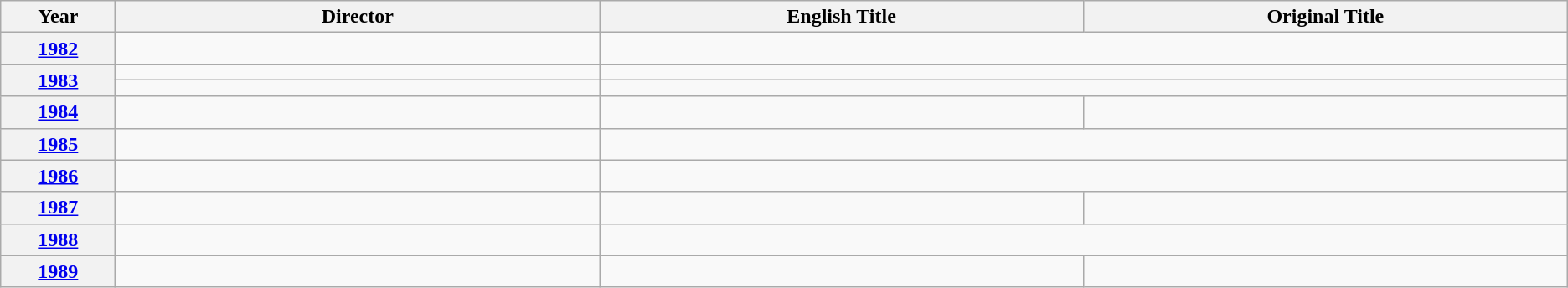<table class="wikitable unsortable">
<tr>
<th scope="col" style="width:2%;">Year</th>
<th scope="col" style="width:10%;">Director</th>
<th scope="col" style="width:10%;">English Title</th>
<th scope="col" style="width:10%;">Original Title</th>
</tr>
<tr>
<th style="text-align:center;"><a href='#'>1982</a></th>
<td> </td>
<td colspan="2"></td>
</tr>
<tr>
<th rowspan="2" style="text-align:center;"><a href='#'>1983</a></th>
<td> </td>
<td colspan="2"></td>
</tr>
<tr>
<td> </td>
<td colspan="2"></td>
</tr>
<tr>
<th style="text-align:center;"><a href='#'>1984</a></th>
<td> </td>
<td></td>
<td></td>
</tr>
<tr>
<th style="text-align:center;"><a href='#'>1985</a></th>
<td> </td>
<td colspan="2"></td>
</tr>
<tr>
<th style="text-align:center;"><a href='#'>1986</a></th>
<td> </td>
<td colspan="2"></td>
</tr>
<tr>
<th style="text-align:center;"><a href='#'>1987</a></th>
<td> </td>
<td></td>
<td></td>
</tr>
<tr>
<th style="text-align:center;"><a href='#'>1988</a></th>
<td> </td>
<td colspan="2"></td>
</tr>
<tr>
<th style="text-align:center;"><a href='#'>1989</a></th>
<td> </td>
<td></td>
<td></td>
</tr>
</table>
